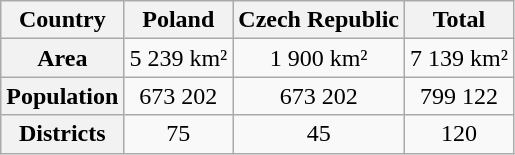<table class="wikitable">
<tr>
<th>Country</th>
<th> Poland</th>
<th> Czech Republic</th>
<th>Total</th>
</tr>
<tr>
<th>Area</th>
<td align=center>5 239 km²</td>
<td align=center>1 900 km²</td>
<td align=center>7 139 km²</td>
</tr>
<tr>
<th>Population</th>
<td align=center>673 202</td>
<td align=center>673 202</td>
<td align=center>799 122</td>
</tr>
<tr>
<th>Districts</th>
<td align=center>75</td>
<td align=center>45</td>
<td align=center>120</td>
</tr>
</table>
